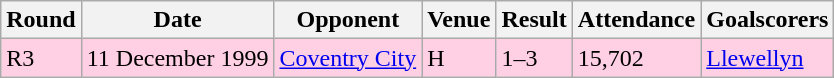<table class="wikitable">
<tr>
<th>Round</th>
<th>Date</th>
<th>Opponent</th>
<th>Venue</th>
<th>Result</th>
<th>Attendance</th>
<th>Goalscorers</th>
</tr>
<tr style="background-color: #ffd0e3;">
<td>R3</td>
<td>11 December 1999</td>
<td><a href='#'>Coventry City</a></td>
<td>H</td>
<td>1–3</td>
<td>15,702</td>
<td><a href='#'>Llewellyn</a></td>
</tr>
</table>
